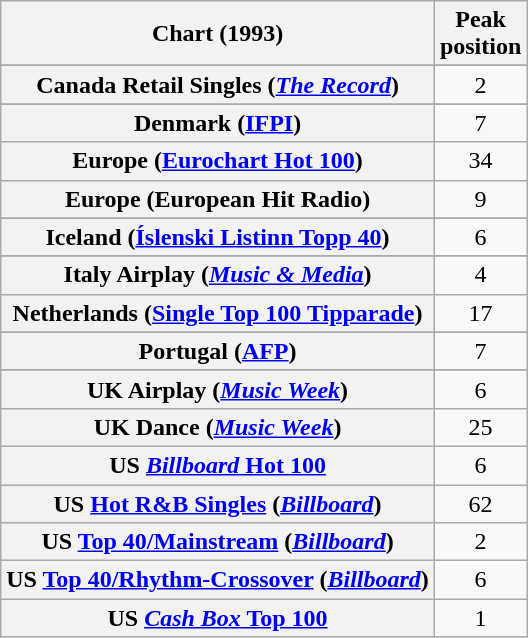<table class="wikitable sortable plainrowheaders" style="text-align:center">
<tr>
<th>Chart (1993)</th>
<th>Peak<br>position</th>
</tr>
<tr>
</tr>
<tr>
<th scope="row">Canada Retail Singles (<em><a href='#'>The Record</a></em>)</th>
<td>2</td>
</tr>
<tr>
</tr>
<tr>
</tr>
<tr>
<th scope="row">Denmark (<a href='#'>IFPI</a>)</th>
<td>7</td>
</tr>
<tr>
<th scope="row">Europe (<a href='#'>Eurochart Hot 100</a>)</th>
<td>34</td>
</tr>
<tr>
<th scope="row">Europe (European Hit Radio)</th>
<td>9</td>
</tr>
<tr>
</tr>
<tr>
<th scope="row">Iceland (<a href='#'>Íslenski Listinn Topp 40</a>)</th>
<td>6</td>
</tr>
<tr>
</tr>
<tr>
<th scope="row">Italy Airplay (<em><a href='#'>Music & Media</a></em>)</th>
<td>4</td>
</tr>
<tr>
<th scope="row">Netherlands (<a href='#'>Single Top 100 Tipparade</a>)</th>
<td>17</td>
</tr>
<tr>
</tr>
<tr>
<th scope="row">Portugal (<a href='#'>AFP</a>)</th>
<td>7</td>
</tr>
<tr>
</tr>
<tr>
<th scope="row">UK Airplay (<em><a href='#'>Music Week</a></em>)</th>
<td>6</td>
</tr>
<tr>
<th scope="row">UK Dance (<em><a href='#'>Music Week</a></em>)</th>
<td>25</td>
</tr>
<tr>
<th scope="row">US <a href='#'><em>Billboard</em> Hot 100</a></th>
<td>6</td>
</tr>
<tr>
<th scope="row">US <a href='#'>Hot R&B Singles</a> (<em><a href='#'>Billboard</a></em>)</th>
<td>62</td>
</tr>
<tr>
<th scope="row">US <a href='#'>Top 40/Mainstream</a> (<em><a href='#'>Billboard</a></em>)</th>
<td>2</td>
</tr>
<tr>
<th scope="row">US <a href='#'>Top 40/Rhythm-Crossover</a> (<em><a href='#'>Billboard</a></em>)</th>
<td>6</td>
</tr>
<tr>
<th scope="row">US <a href='#'><em>Cash Box</em> Top 100</a></th>
<td>1</td>
</tr>
</table>
